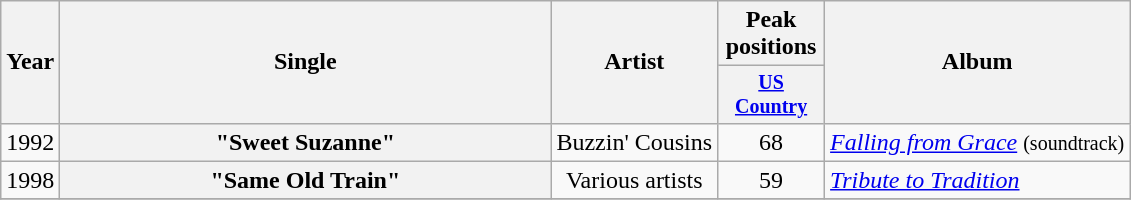<table class="wikitable plainrowheaders" style="text-align:center;">
<tr>
<th rowspan="2">Year</th>
<th rowspan="2" style="width:20em;">Single</th>
<th rowspan="2">Artist</th>
<th colspan="1">Peak positions</th>
<th rowspan="2">Album</th>
</tr>
<tr style="font-size:smaller;">
<th width="65"><a href='#'>US Country</a></th>
</tr>
<tr>
<td>1992</td>
<th scope="row">"Sweet Suzanne"</th>
<td>Buzzin' Cousins</td>
<td>68</td>
<td align="left"><em><a href='#'>Falling from Grace</a></em> <small>(soundtrack)</small></td>
</tr>
<tr>
<td>1998</td>
<th scope="row">"Same Old Train"</th>
<td>Various artists</td>
<td>59</td>
<td align="left"><em><a href='#'>Tribute to Tradition</a></em></td>
</tr>
<tr>
</tr>
</table>
